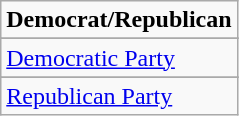<table class="wikitable">
<tr>
<td><strong>Democrat/Republican</strong></td>
</tr>
<tr>
</tr>
<tr>
<td><a href='#'>Democratic Party</a></td>
</tr>
<tr>
</tr>
<tr>
<td><a href='#'>Republican Party</a></td>
</tr>
</table>
